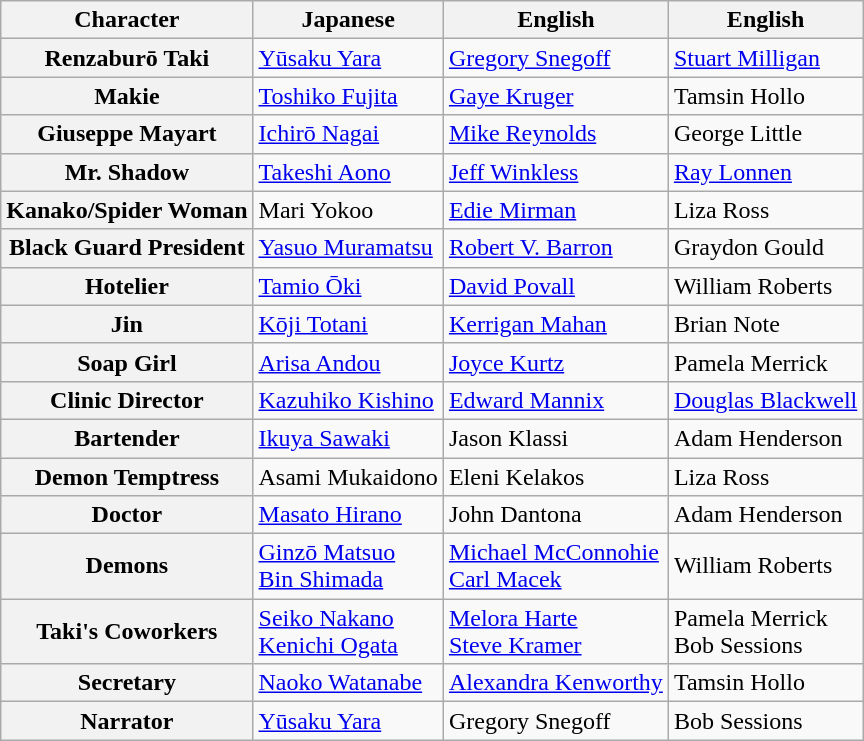<table class="wikitable">
<tr>
<th>Character</th>
<th>Japanese</th>
<th>English<br></th>
<th>English<br></th>
</tr>
<tr>
<th>Renzaburō Taki</th>
<td><a href='#'>Yūsaku Yara</a></td>
<td><a href='#'>Gregory Snegoff</a></td>
<td><a href='#'>Stuart Milligan</a></td>
</tr>
<tr>
<th>Makie</th>
<td><a href='#'>Toshiko Fujita</a></td>
<td><a href='#'>Gaye Kruger</a></td>
<td>Tamsin Hollo</td>
</tr>
<tr>
<th>Giuseppe Mayart</th>
<td><a href='#'>Ichirō Nagai</a></td>
<td><a href='#'>Mike Reynolds</a></td>
<td>George Little</td>
</tr>
<tr>
<th>Mr. Shadow</th>
<td><a href='#'>Takeshi Aono</a></td>
<td><a href='#'>Jeff Winkless</a></td>
<td><a href='#'>Ray Lonnen</a></td>
</tr>
<tr>
<th>Kanako/Spider Woman</th>
<td>Mari Yokoo</td>
<td><a href='#'>Edie Mirman</a></td>
<td>Liza Ross</td>
</tr>
<tr>
<th>Black Guard President</th>
<td><a href='#'>Yasuo Muramatsu</a></td>
<td><a href='#'>Robert V. Barron</a></td>
<td>Graydon Gould</td>
</tr>
<tr>
<th>Hotelier</th>
<td><a href='#'>Tamio Ōki</a></td>
<td><a href='#'>David Povall</a></td>
<td>William Roberts</td>
</tr>
<tr>
<th>Jin</th>
<td><a href='#'>Kōji Totani</a></td>
<td><a href='#'>Kerrigan Mahan</a> </td>
<td>Brian Note </td>
</tr>
<tr>
<th>Soap Girl</th>
<td><a href='#'>Arisa Andou</a></td>
<td><a href='#'>Joyce Kurtz</a> </td>
<td>Pamela Merrick </td>
</tr>
<tr>
<th>Clinic Director</th>
<td><a href='#'>Kazuhiko Kishino</a></td>
<td><a href='#'>Edward Mannix</a> </td>
<td><a href='#'>Douglas Blackwell</a> </td>
</tr>
<tr>
<th>Bartender</th>
<td><a href='#'>Ikuya Sawaki</a></td>
<td>Jason Klassi</td>
<td>Adam Henderson </td>
</tr>
<tr>
<th>Demon Temptress</th>
<td>Asami Mukaidono</td>
<td>Eleni Kelakos</td>
<td>Liza Ross</td>
</tr>
<tr>
<th>Doctor</th>
<td><a href='#'>Masato Hirano</a></td>
<td>John Dantona </td>
<td>Adam Henderson </td>
</tr>
<tr>
<th>Demons</th>
<td><a href='#'>Ginzō Matsuo</a> <br><a href='#'>Bin Shimada</a> </td>
<td><a href='#'>Michael McConnohie</a> <br><a href='#'>Carl Macek</a> </td>
<td>William Roberts</td>
</tr>
<tr>
<th>Taki's Coworkers</th>
<td><a href='#'>Seiko Nakano</a> <br><a href='#'>Kenichi Ogata</a> </td>
<td><a href='#'>Melora Harte</a><br><a href='#'>Steve Kramer</a></td>
<td>Pamela Merrick <br>Bob Sessions </td>
</tr>
<tr>
<th>Secretary</th>
<td><a href='#'>Naoko Watanabe</a> </td>
<td><a href='#'>Alexandra Kenworthy</a></td>
<td>Tamsin Hollo</td>
</tr>
<tr>
<th>Narrator</th>
<td><a href='#'>Yūsaku Yara</a></td>
<td>Gregory Snegoff</td>
<td>Bob Sessions </td>
</tr>
</table>
